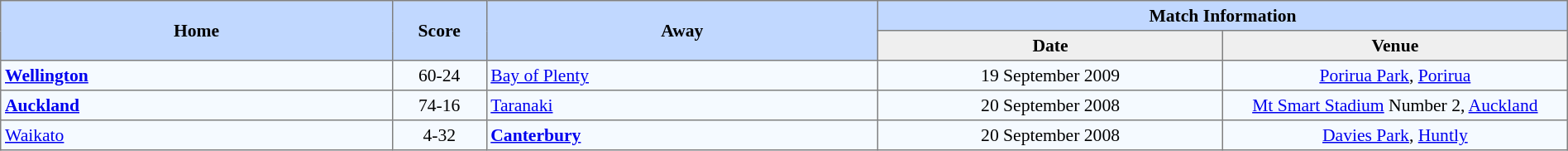<table border=1 style="border-collapse:collapse; font-size:90%; text-align:center;" cellpadding=3 cellspacing=0 width=100%>
<tr bgcolor=#C1D8FF>
<th rowspan=2 width=25%>Home</th>
<th rowspan=2 width=6%>Score</th>
<th rowspan=2 width=25%>Away</th>
<th colspan=6>Match Information</th>
</tr>
<tr bgcolor=#EFEFEF>
<th width=22%>Date</th>
<th width=22%>Venue</th>
</tr>
<tr bgcolor=#F5FAFF>
<td align=left> <strong><a href='#'>Wellington</a></strong></td>
<td>60-24</td>
<td align=left> <a href='#'>Bay of Plenty</a></td>
<td>19 September 2009</td>
<td><a href='#'>Porirua Park</a>, <a href='#'>Porirua</a></td>
</tr>
<tr bgcolor=#F5FAFF>
<td align=left> <strong><a href='#'>Auckland</a></strong></td>
<td>74-16</td>
<td align=left> <a href='#'>Taranaki</a></td>
<td>20 September 2008</td>
<td><a href='#'>Mt Smart Stadium</a> Number 2, <a href='#'>Auckland</a></td>
</tr>
<tr bgcolor=#F5FAFF>
<td align=left> <a href='#'>Waikato</a></td>
<td>4-32</td>
<td align=left> <strong><a href='#'>Canterbury</a></strong></td>
<td>20 September 2008</td>
<td><a href='#'>Davies Park</a>, <a href='#'>Huntly</a></td>
</tr>
</table>
